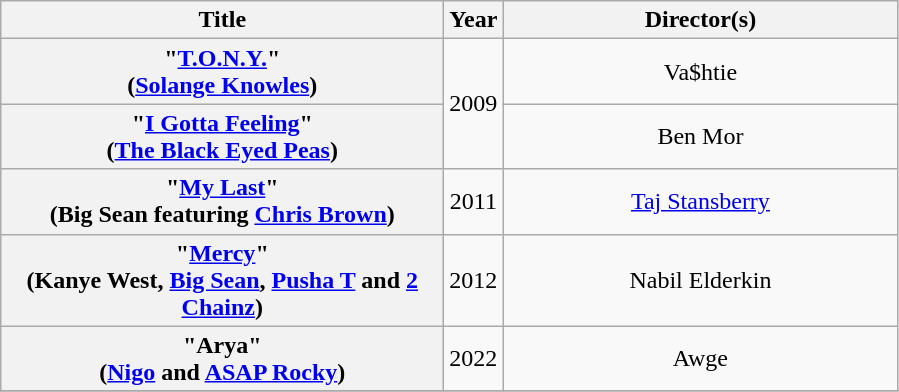<table class="wikitable plainrowheaders" style="text-align:center;">
<tr>
<th scope="col" style="width:18em;">Title</th>
<th scope="col">Year</th>
<th scope="col" style="width:16em;">Director(s)</th>
</tr>
<tr>
<th scope="row">"<a href='#'>T.O.N.Y.</a>"<br><span>(<a href='#'>Solange Knowles</a>)</span></th>
<td rowspan="2">2009</td>
<td>Va$htie</td>
</tr>
<tr>
<th scope="row">"<a href='#'>I Gotta Feeling</a>"<br><span>(<a href='#'>The Black Eyed Peas</a>)</span></th>
<td>Ben Mor</td>
</tr>
<tr>
<th scope="row">"<a href='#'>My Last</a>"<br><span>(Big Sean featuring <a href='#'>Chris Brown</a>)</span></th>
<td rowspan="1">2011</td>
<td><a href='#'>Taj Stansberry</a></td>
</tr>
<tr>
<th scope="row">"<a href='#'>Mercy</a>"<br><span>(Kanye West, <a href='#'>Big Sean</a>, <a href='#'>Pusha T</a> and <a href='#'>2 Chainz</a>)</span></th>
<td rowspan="1">2012</td>
<td>Nabil Elderkin</td>
</tr>
<tr>
<th scope="row">"Arya"<br><span>(<a href='#'>Nigo</a> and <a href='#'>ASAP Rocky</a>)</span></th>
<td>2022</td>
<td>Awge</td>
</tr>
<tr>
</tr>
</table>
